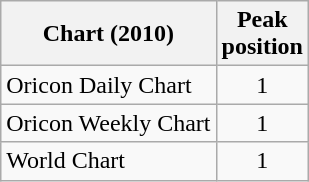<table class="wikitable">
<tr>
<th>Chart (2010)</th>
<th>Peak<br>position</th>
</tr>
<tr>
<td>Oricon Daily Chart</td>
<td align="center">1</td>
</tr>
<tr>
<td>Oricon Weekly Chart</td>
<td align="center">1</td>
</tr>
<tr>
<td>World Chart</td>
<td align="center">1</td>
</tr>
</table>
